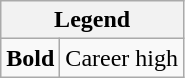<table class="wikitable mw-collapsible">
<tr>
<th colspan="2">Legend</th>
</tr>
<tr>
<td><strong>Bold</strong></td>
<td>Career high</td>
</tr>
</table>
